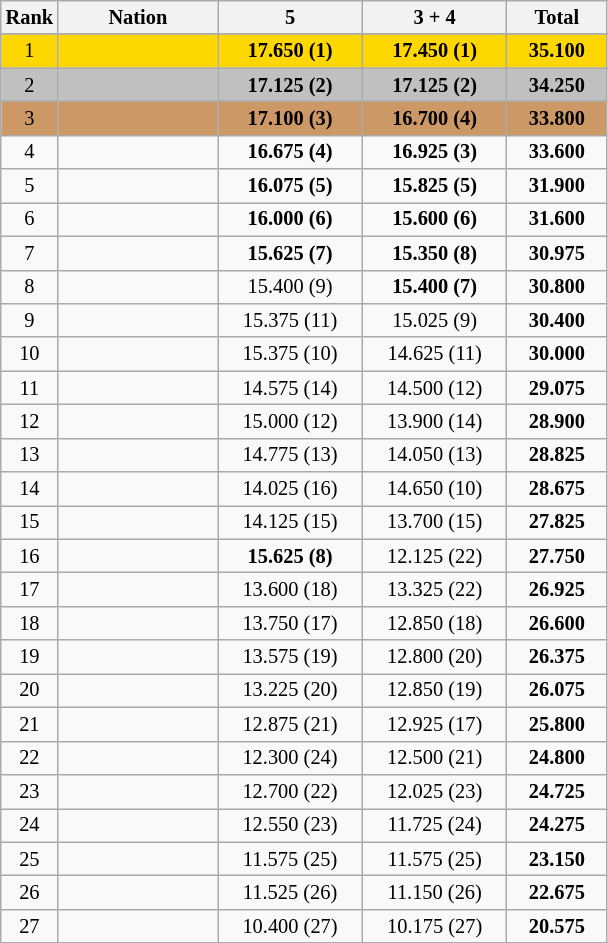<table class="wikitable sortable" style="text-align:center; font-size:85%">
<tr>
<th scope="col" style="width:20px;">Rank</th>
<th ! scope="col" style="width:100px;">Nation</th>
<th ! scope="col" style="width:90px;">5 </th>
<th ! scope="col" style="width:90px;">3  + 4 </th>
<th ! scope="col" style="width:60px;">Total</th>
</tr>
<tr>
</tr>
<tr bgcolor=gold>
<td>1</td>
<td align=left><strong></strong></td>
<td><strong>17.650 (1)</strong></td>
<td><strong>17.450 (1)</strong></td>
<td><strong>35.100</strong></td>
</tr>
<tr bgcolor=silver>
<td>2</td>
<td align=left><strong></strong></td>
<td><strong>17.125 (2)</strong></td>
<td><strong>17.125 (2)</strong></td>
<td><strong>34.250</strong></td>
</tr>
<tr bgcolor=cc9966>
<td>3</td>
<td align=left><strong></strong></td>
<td><strong>17.100 (3)</strong></td>
<td><strong>16.700 (4)</strong></td>
<td><strong>33.800</strong></td>
</tr>
<tr>
<td>4</td>
<td align=left><strong></strong></td>
<td><strong>16.675 (4)</strong></td>
<td><strong>16.925 (3)</strong></td>
<td><strong>33.600</strong></td>
</tr>
<tr>
<td>5</td>
<td align=left><strong></strong></td>
<td><strong>16.075 (5)</strong></td>
<td><strong>15.825 (5)</strong></td>
<td><strong>31.900</strong></td>
</tr>
<tr>
<td>6</td>
<td align=left><strong></strong></td>
<td><strong>16.000 (6)</strong></td>
<td><strong>15.600 (6)</strong></td>
<td><strong>31.600</strong></td>
</tr>
<tr>
<td>7</td>
<td align=left><strong></strong></td>
<td><strong>15.625 (7)</strong></td>
<td><strong>15.350 (8)</strong></td>
<td><strong>30.975</strong></td>
</tr>
<tr>
<td>8</td>
<td align=left><strong></strong></td>
<td>15.400 (9)</td>
<td><strong>15.400 (7)</strong></td>
<td><strong>30.800</strong></td>
</tr>
<tr>
<td>9</td>
<td align=left><strong></strong></td>
<td>15.375 (11)</td>
<td>15.025 (9)</td>
<td><strong>30.400</strong></td>
</tr>
<tr>
<td>10</td>
<td align=left><strong></strong></td>
<td>15.375 (10)</td>
<td>14.625 (11)</td>
<td><strong>30.000</strong></td>
</tr>
<tr>
<td>11</td>
<td align=left><strong></strong></td>
<td>14.575 (14)</td>
<td>14.500 (12)</td>
<td><strong>29.075</strong></td>
</tr>
<tr>
<td>12</td>
<td align=left><strong></strong></td>
<td>15.000 (12)</td>
<td>13.900 (14)</td>
<td><strong>28.900</strong></td>
</tr>
<tr>
<td>13</td>
<td align=left><strong></strong></td>
<td>14.775 (13)</td>
<td>14.050 (13)</td>
<td><strong>28.825</strong></td>
</tr>
<tr>
<td>14</td>
<td align=left><strong></strong></td>
<td>14.025 (16)</td>
<td>14.650 (10)</td>
<td><strong>28.675</strong></td>
</tr>
<tr>
<td>15</td>
<td align=left><strong></strong></td>
<td>14.125 (15)</td>
<td>13.700 (15)</td>
<td><strong>27.825</strong></td>
</tr>
<tr>
<td>16</td>
<td align=left><strong></strong></td>
<td><strong>15.625 (8)</strong></td>
<td>12.125 (22)</td>
<td><strong>27.750</strong></td>
</tr>
<tr>
<td>17</td>
<td align=left><strong></strong></td>
<td>13.600 (18)</td>
<td>13.325 (22)</td>
<td><strong>26.925</strong></td>
</tr>
<tr>
<td>18</td>
<td align=left><strong></strong></td>
<td>13.750 (17)</td>
<td>12.850 (18)</td>
<td><strong>26.600</strong></td>
</tr>
<tr>
<td>19</td>
<td align=left><strong></strong></td>
<td>13.575 (19)</td>
<td>12.800 (20)</td>
<td><strong>26.375</strong></td>
</tr>
<tr>
<td>20</td>
<td align=left><strong></strong></td>
<td>13.225 (20)</td>
<td>12.850 (19)</td>
<td><strong>26.075</strong></td>
</tr>
<tr>
<td>21</td>
<td align=left><strong></strong></td>
<td>12.875 (21)</td>
<td>12.925 (17)</td>
<td><strong>25.800</strong></td>
</tr>
<tr>
<td>22</td>
<td align=left><strong></strong></td>
<td>12.300 (24)</td>
<td>12.500 (21)</td>
<td><strong>24.800</strong></td>
</tr>
<tr>
<td>23</td>
<td align=left><strong></strong></td>
<td>12.700 (22)</td>
<td>12.025 (23)</td>
<td><strong>24.725</strong></td>
</tr>
<tr>
<td>24</td>
<td align=left><strong></strong></td>
<td>12.550 (23)</td>
<td>11.725 (24)</td>
<td><strong>24.275</strong></td>
</tr>
<tr>
<td>25</td>
<td align=left><strong></strong></td>
<td>11.575 (25)</td>
<td>11.575 (25)</td>
<td><strong>23.150</strong></td>
</tr>
<tr>
<td>26</td>
<td align=left><strong></strong></td>
<td>11.525 (26)</td>
<td>11.150 (26)</td>
<td><strong>22.675</strong></td>
</tr>
<tr>
<td>27</td>
<td align=left><strong></strong></td>
<td>10.400 (27)</td>
<td>10.175 (27)</td>
<td><strong>20.575</strong></td>
</tr>
</table>
